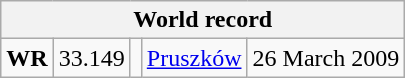<table class="wikitable">
<tr>
<th colspan=5>World record</th>
</tr>
<tr>
<td><strong>WR</strong></td>
<td>33.149</td>
<td></td>
<td><a href='#'>Pruszków</a> </td>
<td>26 March 2009</td>
</tr>
</table>
